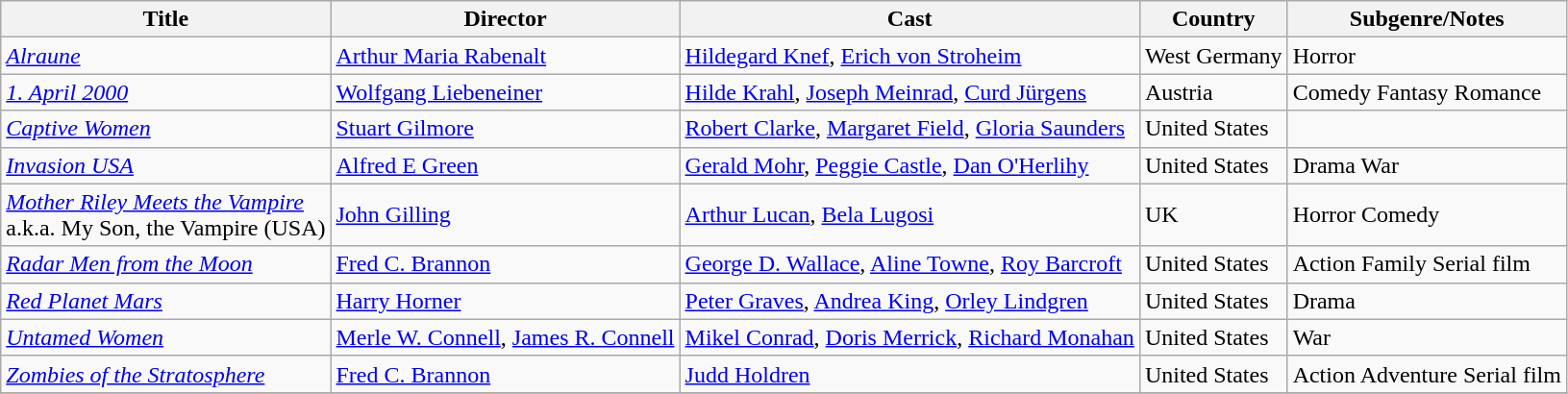<table class="wikitable sortable">
<tr>
<th scope="col">Title</th>
<th scope="col">Director</th>
<th scope="col" class="unsortable">Cast</th>
<th scope="col">Country</th>
<th scope="col">Subgenre/Notes</th>
</tr>
<tr>
<td><em><a href='#'>Alraune</a></em></td>
<td><a href='#'>Arthur Maria Rabenalt</a></td>
<td><a href='#'>Hildegard Knef</a>, <a href='#'>Erich von Stroheim</a></td>
<td>West Germany</td>
<td>Horror</td>
</tr>
<tr>
<td><em><a href='#'>1. April 2000</a></em></td>
<td><a href='#'>Wolfgang Liebeneiner</a></td>
<td><a href='#'>Hilde Krahl</a>, <a href='#'>Joseph Meinrad</a>, <a href='#'>Curd Jürgens</a></td>
<td>Austria</td>
<td>Comedy Fantasy Romance </td>
</tr>
<tr>
<td><em><a href='#'>Captive Women</a></em></td>
<td><a href='#'>Stuart Gilmore</a></td>
<td><a href='#'>Robert Clarke</a>, <a href='#'>Margaret Field</a>, <a href='#'>Gloria Saunders</a></td>
<td>United States</td>
<td></td>
</tr>
<tr>
<td><em><a href='#'>Invasion USA</a></em></td>
<td><a href='#'>Alfred E Green</a></td>
<td><a href='#'>Gerald Mohr</a>, <a href='#'>Peggie Castle</a>, <a href='#'>Dan O'Herlihy</a></td>
<td>United States</td>
<td>Drama War</td>
</tr>
<tr>
<td><em><a href='#'>Mother Riley Meets the Vampire</a></em><br>a.k.a. My Son, the Vampire (USA)</td>
<td><a href='#'>John Gilling</a></td>
<td><a href='#'>Arthur Lucan</a>, <a href='#'>Bela Lugosi</a></td>
<td>UK</td>
<td>Horror Comedy</td>
</tr>
<tr>
<td><em><a href='#'>Radar Men from the Moon</a></em></td>
<td><a href='#'>Fred C. Brannon</a></td>
<td><a href='#'>George D. Wallace</a>, <a href='#'>Aline Towne</a>, <a href='#'>Roy Barcroft</a></td>
<td>United States</td>
<td>Action Family Serial film</td>
</tr>
<tr>
<td><em><a href='#'>Red Planet Mars</a></em></td>
<td><a href='#'>Harry Horner</a></td>
<td><a href='#'>Peter Graves</a>, <a href='#'>Andrea King</a>, <a href='#'>Orley Lindgren</a></td>
<td>United States</td>
<td>Drama</td>
</tr>
<tr>
<td><em><a href='#'>Untamed Women</a></em></td>
<td><a href='#'>Merle W. Connell</a>, <a href='#'>James R. Connell</a></td>
<td><a href='#'>Mikel Conrad</a>, <a href='#'>Doris Merrick</a>, <a href='#'>Richard Monahan</a></td>
<td>United States</td>
<td>War</td>
</tr>
<tr>
<td><em><a href='#'>Zombies of the Stratosphere</a></em></td>
<td><a href='#'>Fred C. Brannon</a></td>
<td><a href='#'>Judd Holdren</a></td>
<td>United States</td>
<td>Action Adventure Serial film</td>
</tr>
<tr>
</tr>
</table>
